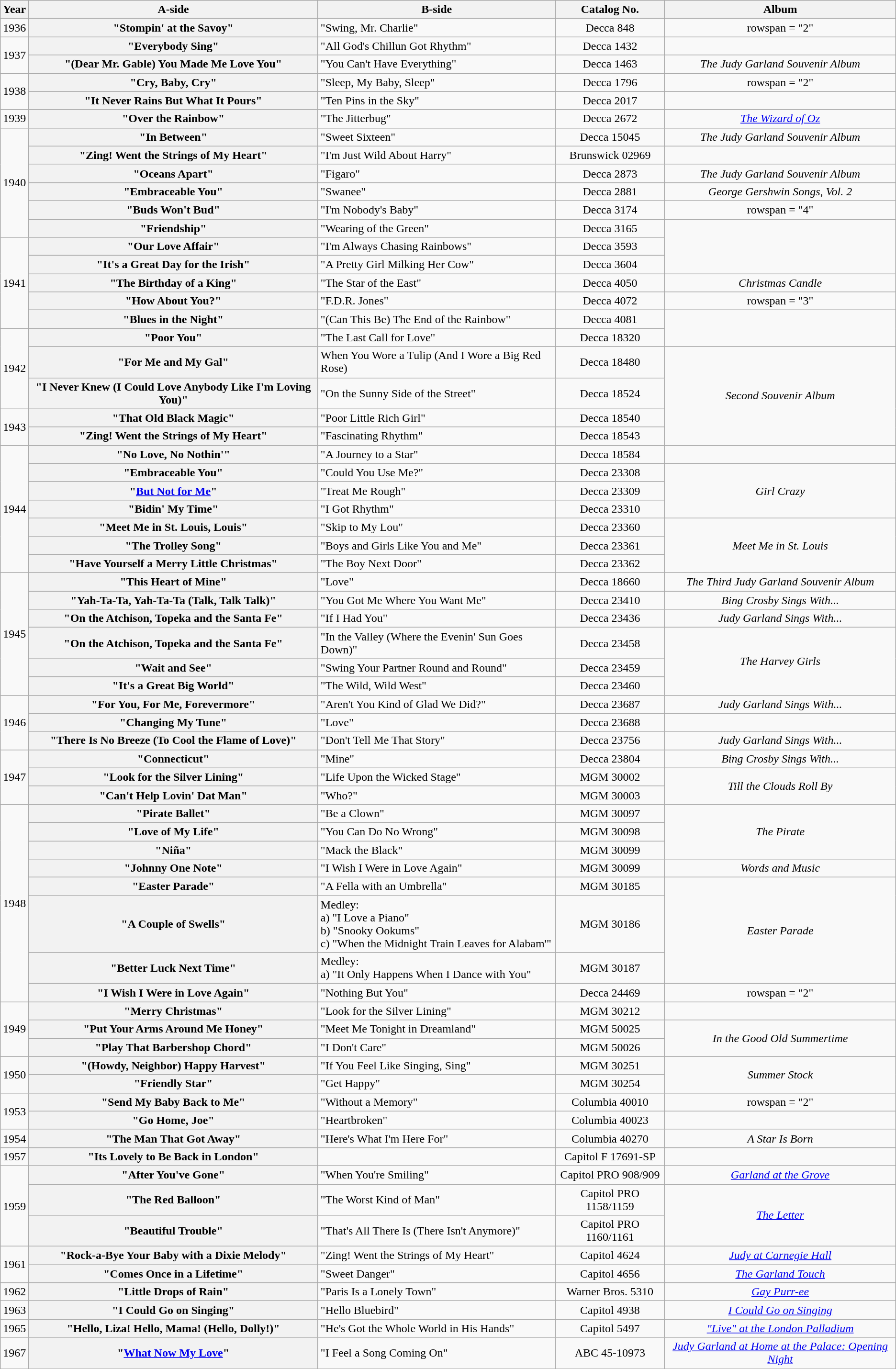<table class="wikitable plainrowheaders" style=text-align:center;>
<tr>
<th scope="col">Year</th>
<th scope="col">A-side</th>
<th scope="col">B-side</th>
<th scope="col">Catalog No.</th>
<th scope="col">Album</th>
</tr>
<tr>
<td>1936</td>
<th scope="row">"Stompin' at  the Savoy"</th>
<td style=text-align:left;>"Swing, Mr. Charlie"</td>
<td>Decca 848</td>
<td>rowspan = "2" </td>
</tr>
<tr>
<td rowspan = "2">1937</td>
<th scope="row">"Everybody Sing"</th>
<td style=text-align:left;>"All God's Chillun Got Rhythm"</td>
<td>Decca 1432</td>
</tr>
<tr>
<th scope="row">"(Dear Mr. Gable) You Made Me Love You"</th>
<td style=text-align:left;>"You Can't Have Everything"</td>
<td>Decca 1463</td>
<td><em>The Judy Garland Souvenir Album</em></td>
</tr>
<tr>
<td rowspan = "2">1938</td>
<th scope="row">"Cry, Baby, Cry"</th>
<td style=text-align:left;>"Sleep, My Baby, Sleep"</td>
<td>Decca 1796</td>
<td>rowspan = "2" </td>
</tr>
<tr>
<th scope="row">"It Never Rains But What It Pours"</th>
<td style=text-align:left;>"Ten Pins in the Sky"</td>
<td>Decca 2017</td>
</tr>
<tr>
<td>1939</td>
<th scope="row">"Over the Rainbow"</th>
<td style=text-align:left;>"The Jitterbug"</td>
<td>Decca 2672</td>
<td><em><a href='#'>The Wizard of Oz</a></em></td>
</tr>
<tr>
<td rowspan = "6">1940</td>
<th scope="row">"In Between"</th>
<td style=text-align:left;>"Sweet Sixteen"</td>
<td>Decca 15045</td>
<td><em>The Judy Garland Souvenir Album</em></td>
</tr>
<tr>
<th scope="row">"Zing! Went the Strings of My Heart"</th>
<td style=text-align:left;>"I'm Just Wild About Harry"</td>
<td>Brunswick 02969 </td>
<td></td>
</tr>
<tr>
<th scope="row">"Oceans Apart"</th>
<td style=text-align:left;>"Figaro"</td>
<td>Decca 2873</td>
<td><em>The Judy Garland Souvenir Album</em></td>
</tr>
<tr>
<th scope="row">"Embraceable You"</th>
<td style=text-align:left;>"Swanee"</td>
<td>Decca 2881</td>
<td><em>George Gershwin Songs, Vol. 2</em></td>
</tr>
<tr>
<th scope="row">"Buds Won't Bud"</th>
<td style=text-align:left;>"I'm Nobody's Baby"</td>
<td>Decca 3174</td>
<td>rowspan = "4" </td>
</tr>
<tr>
<th scope="row">"Friendship" </th>
<td style=text-align:left;>"Wearing of the Green"</td>
<td>Decca 3165</td>
</tr>
<tr>
<td rowspan = "5">1941</td>
<th scope="row">"Our Love Affair"</th>
<td style=text-align:left;>"I'm Always Chasing Rainbows"</td>
<td>Decca 3593</td>
</tr>
<tr>
<th scope="row">"It's a Great Day for the Irish"</th>
<td style=text-align:left;>"A Pretty Girl Milking Her Cow"</td>
<td>Decca 3604</td>
</tr>
<tr>
<th scope="row">"The Birthday of a King"</th>
<td style=text-align:left;>"The Star of the East"</td>
<td>Decca 4050</td>
<td><em>Christmas Candle</em></td>
</tr>
<tr>
<th scope="row">"How About You?"</th>
<td style=text-align:left;>"F.D.R. Jones"</td>
<td>Decca 4072</td>
<td>rowspan = "3" </td>
</tr>
<tr>
<th scope="row">"Blues in the Night"</th>
<td style=text-align:left;>"(Can This Be) The End of the Rainbow"</td>
<td>Decca 4081</td>
</tr>
<tr>
<td rowspan = "3">1942</td>
<th scope="row">"Poor You"</th>
<td style=text-align:left;>"The Last Call for Love"</td>
<td>Decca 18320</td>
</tr>
<tr>
<th scope="row">"For Me and My Gal" </th>
<td style=text-align:left;>When You Wore a Tulip (And I Wore a Big Red Rose) </td>
<td>Decca 18480</td>
<td rowspan = "4"><em>Second Souvenir Album</em></td>
</tr>
<tr>
<th scope="row">"I Never Knew (I Could Love Anybody Like I'm Loving You)"</th>
<td style=text-align:left;>"On the Sunny Side of the Street"</td>
<td>Decca 18524</td>
</tr>
<tr>
<td rowspan = "2">1943</td>
<th scope="row">"That Old Black Magic"</th>
<td style=text-align:left;>"Poor Little Rich Girl"</td>
<td>Decca 18540</td>
</tr>
<tr>
<th scope="row">"Zing! Went the Strings of My Heart"</th>
<td style=text-align:left;>"Fascinating Rhythm"</td>
<td>Decca 18543</td>
</tr>
<tr>
<td rowspan = "7">1944</td>
<th scope="row">"No Love, No Nothin'"</th>
<td style=text-align:left;>"A Journey to a Star"</td>
<td>Decca 18584</td>
<td></td>
</tr>
<tr>
<th scope="row">"Embraceable You"</th>
<td style=text-align:left;>"Could You Use Me?" </td>
<td>Decca 23308</td>
<td rowspan = "3"><em>Girl Crazy</em></td>
</tr>
<tr>
<th scope="row">"<a href='#'>But Not for Me</a>"</th>
<td style=text-align:left;>"Treat Me Rough" </td>
<td>Decca 23309</td>
</tr>
<tr>
<th scope="row">"Bidin' My Time" </th>
<td style=text-align:left;>"I Got Rhythm"</td>
<td>Decca 23310</td>
</tr>
<tr>
<th scope="row">"Meet Me in St. Louis, Louis"</th>
<td style=text-align:left;>"Skip to My Lou"</td>
<td>Decca 23360</td>
<td rowspan = "3"><em>Meet Me in St. Louis</em></td>
</tr>
<tr>
<th scope="row">"The Trolley Song"</th>
<td style=text-align:left;>"Boys and Girls Like You and Me"</td>
<td>Decca 23361</td>
</tr>
<tr>
<th scope="row">"Have Yourself a Merry Little Christmas"</th>
<td style=text-align:left;>"The Boy Next Door"</td>
<td>Decca 23362</td>
</tr>
<tr>
<td rowspan = "6">1945</td>
<th scope="row">"This Heart of Mine"</th>
<td style=text-align:left;>"Love"</td>
<td>Decca 18660</td>
<td><em>The Third Judy Garland Souvenir Album</em></td>
</tr>
<tr>
<th scope="row">"Yah-Ta-Ta, Yah-Ta-Ta (Talk, Talk Talk)" </th>
<td style=text-align:left;>"You Got Me Where You Want Me" </td>
<td>Decca 23410</td>
<td><em>Bing Crosby Sings With...</em></td>
</tr>
<tr>
<th scope="row">"On the Atchison, Topeka and the Santa Fe" </th>
<td style=text-align:left;>"If I Had You" </td>
<td>Decca 23436</td>
<td><em>Judy Garland Sings With...</em></td>
</tr>
<tr>
<th scope="row">"On the Atchison, Topeka and the Santa Fe"</th>
<td style=text-align:left;>"In the Valley (Where the Evenin' Sun Goes Down)"</td>
<td>Decca 23458</td>
<td rowspan = "3"><em>The Harvey Girls</em></td>
</tr>
<tr>
<th scope="row">"Wait and See" </th>
<td style=text-align:left;>"Swing Your Partner Round and Round"</td>
<td>Decca 23459</td>
</tr>
<tr>
<th scope="row">"It's a Great Big World" </th>
<td style=text-align:left;>"The Wild, Wild West" </td>
<td>Decca 23460</td>
</tr>
<tr>
<td rowspan = "3">1946</td>
<th scope="row">"For You, For Me, Forevermore" </th>
<td style=text-align:left;>"Aren't You Kind of Glad We Did?" </td>
<td>Decca 23687</td>
<td><em>Judy Garland Sings With...</em></td>
</tr>
<tr>
<th scope="row">"Changing My Tune"</th>
<td style=text-align:left;>"Love"</td>
<td>Decca 23688</td>
<td></td>
</tr>
<tr>
<th scope="row">"There Is No Breeze (To Cool the Flame of Love)"</th>
<td style=text-align:left;>"Don't Tell Me That Story"</td>
<td>Decca 23756</td>
<td><em>Judy Garland Sings With...</em></td>
</tr>
<tr>
<td rowspan = "3">1947</td>
<th scope="row">"Connecticut" </th>
<td style=text-align:left;>"Mine" </td>
<td>Decca 23804</td>
<td><em>Bing Crosby Sings With...</em></td>
</tr>
<tr>
<th scope="row">"Look for the Silver Lining"</th>
<td style=text-align:left;>"Life Upon the Wicked Stage" </td>
<td>MGM 30002</td>
<td rowspan = "2"><em>Till the Clouds Roll By</em></td>
</tr>
<tr>
<th scope="row">"Can't Help Lovin' Dat Man" </th>
<td style=text-align:left;>"Who?"</td>
<td>MGM 30003</td>
</tr>
<tr>
<td rowspan = "8">1948</td>
<th scope="row">"Pirate Ballet" </th>
<td style=text-align:left;>"Be a Clown" </td>
<td>MGM 30097</td>
<td rowspan = "3"><em>The Pirate</em></td>
</tr>
<tr>
<th scope="row">"Love of My Life"</th>
<td style=text-align:left;>"You Can Do No Wrong"</td>
<td>MGM 30098</td>
</tr>
<tr>
<th scope="row">"Niña" </th>
<td style=text-align:left;>"Mack the Black"</td>
<td>MGM 30099</td>
</tr>
<tr>
<th scope="row">"Johnny One Note"</th>
<td style=text-align:left;>"I Wish I Were in Love Again" </td>
<td>MGM 30099</td>
<td><em>Words and Music</em></td>
</tr>
<tr>
<th scope="row">"Easter Parade" </th>
<td style=text-align:left;>"A Fella with an Umbrella" </td>
<td>MGM 30185</td>
<td rowspan = "3"><em>Easter Parade</em></td>
</tr>
<tr>
<th scope="row">"A Couple of Swells" </th>
<td style=text-align:left;>Medley:<br>a) "I Love a Piano"<br>b) "Snooky Ookums"<br>c) "When the Midnight Train Leaves for Alabam'" </td>
<td>MGM 30186</td>
</tr>
<tr>
<th scope="row">"Better Luck Next Time"</th>
<td style=text-align:left;>Medley:<br>a) "It Only Happens When I Dance with You" </td>
<td>MGM 30187</td>
</tr>
<tr>
<th scope="row">"I Wish I Were in Love Again"</th>
<td style=text-align:left;>"Nothing But You"</td>
<td>Decca 24469</td>
<td>rowspan = "2" </td>
</tr>
<tr>
<td rowspan = "3">1949</td>
<th scope="row">"Merry Christmas"</th>
<td style=text-align:left;>"Look for the Silver Lining"</td>
<td>MGM 30212</td>
</tr>
<tr>
<th scope="row">"Put Your Arms Around Me Honey"</th>
<td style=text-align:left;>"Meet Me Tonight in Dreamland"</td>
<td>MGM 50025</td>
<td rowspan = "2"><em>In the Good Old Summertime</em></td>
</tr>
<tr>
<th scope="row">"Play That Barbershop Chord" </th>
<td style=text-align:left;>"I Don't Care"</td>
<td>MGM 50026</td>
</tr>
<tr>
<td rowspan = "2">1950</td>
<th scope="row">"(Howdy, Neighbor) Happy Harvest"</th>
<td style=text-align:left;>"If You Feel Like Singing, Sing"</td>
<td>MGM 30251</td>
<td rowspan = "2"><em>Summer Stock</em></td>
</tr>
<tr>
<th scope="row">"Friendly Star"</th>
<td style=text-align:left;>"Get Happy"</td>
<td>MGM 30254</td>
</tr>
<tr>
<td rowspan = "2">1953</td>
<th scope="row">"Send My Baby Back to Me"</th>
<td style=text-align:left;>"Without a Memory"</td>
<td>Columbia 40010</td>
<td>rowspan = "2" </td>
</tr>
<tr>
<th scope="row">"Go Home, Joe"</th>
<td style=text-align:left;>"Heartbroken"</td>
<td>Columbia 40023</td>
</tr>
<tr>
<td>1954</td>
<th scope="row">"The Man That Got Away"</th>
<td style=text-align:left;>"Here's What I'm Here For"</td>
<td>Columbia 40270</td>
<td><em>A Star Is Born</em></td>
</tr>
<tr>
<td>1957</td>
<th scope="row">"Its Lovely to Be Back in London"</th>
<td></td>
<td>Capitol F 17691-SP </td>
<td></td>
</tr>
<tr>
<td rowspan = "3">1959</td>
<th scope="row">"After You've Gone"</th>
<td style=text-align:left;>"When You're Smiling"</td>
<td>Capitol PRO 908/909</td>
<td><em><a href='#'>Garland at the Grove</a></em></td>
</tr>
<tr>
<th scope="row">"The Red Balloon"</th>
<td style=text-align:left;>"The Worst Kind of Man"</td>
<td>Capitol PRO 1158/1159</td>
<td rowspan = "2"><em><a href='#'>The Letter</a></em></td>
</tr>
<tr>
<th scope="row">"Beautiful Trouble"</th>
<td style=text-align:left;>"That's All There Is (There Isn't Anymore)"</td>
<td>Capitol PRO 1160/1161</td>
</tr>
<tr>
<td rowspan = "2">1961</td>
<th scope="row">"Rock-a-Bye Your Baby with a Dixie Melody"</th>
<td style=text-align:left;>"Zing! Went the Strings of My Heart"</td>
<td>Capitol 4624</td>
<td><em><a href='#'>Judy at Carnegie Hall</a></em></td>
</tr>
<tr>
<th scope="row">"Comes Once in a Lifetime"</th>
<td style=text-align:left;>"Sweet Danger"</td>
<td>Capitol 4656</td>
<td><em><a href='#'>The Garland Touch</a></em></td>
</tr>
<tr>
<td>1962</td>
<th scope="row">"Little Drops of Rain"</th>
<td style=text-align:left;>"Paris Is a Lonely Town"</td>
<td>Warner Bros. 5310</td>
<td><em><a href='#'>Gay Purr-ee</a></em></td>
</tr>
<tr>
<td>1963</td>
<th scope="row">"I Could Go on Singing"</th>
<td style=text-align:left;>"Hello Bluebird"</td>
<td>Capitol 4938</td>
<td><em><a href='#'>I Could Go on Singing</a></em></td>
</tr>
<tr>
<td>1965</td>
<th scope="row">"Hello, Liza! Hello, Mama! (Hello, Dolly!)" </th>
<td style=text-align:left;>"He's Got the Whole World in His Hands" </td>
<td>Capitol 5497</td>
<td><em><a href='#'>"Live" at the London Palladium</a></em></td>
</tr>
<tr>
<td>1967</td>
<th scope="row">"<a href='#'>What Now My Love</a>"</th>
<td style=text-align:left;>"I Feel a Song Coming On"</td>
<td>ABC 45-10973</td>
<td><em><a href='#'>Judy Garland at Home at the Palace: Opening Night</a></em></td>
</tr>
<tr>
</tr>
</table>
